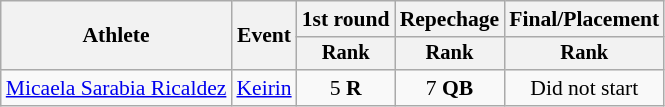<table class="wikitable" style="font-size:90%">
<tr>
<th rowspan=2>Athlete</th>
<th rowspan=2>Event</th>
<th>1st round</th>
<th>Repechage</th>
<th>Final/Placement</th>
</tr>
<tr style="font-size:95%">
<th>Rank</th>
<th>Rank</th>
<th>Rank</th>
</tr>
<tr align=center>
<td align=left><a href='#'>Micaela Sarabia Ricaldez</a></td>
<td align=left><a href='#'>Keirin</a></td>
<td>5 <strong>R</strong></td>
<td>7 <strong>QB</strong></td>
<td>Did not start</td>
</tr>
</table>
